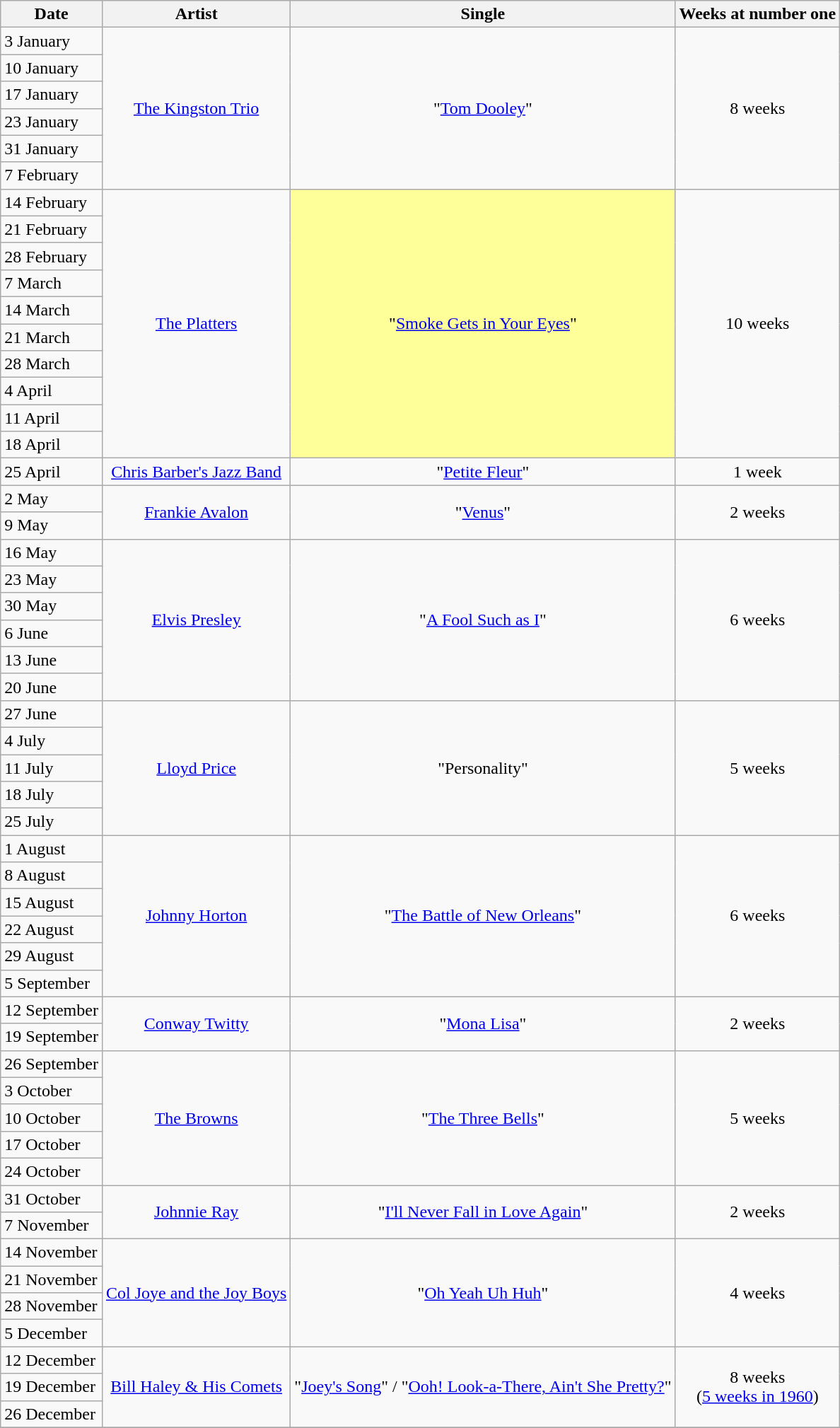<table class="wikitable">
<tr>
<th>Date</th>
<th>Artist</th>
<th>Single</th>
<th>Weeks at number one</th>
</tr>
<tr>
<td>3 January</td>
<td rowspan=6 align="center"><a href='#'>The Kingston Trio</a></td>
<td rowspan=6 align="center">"<a href='#'>Tom Dooley</a>"</td>
<td rowspan=6 align="center">8 weeks</td>
</tr>
<tr>
<td>10 January</td>
</tr>
<tr>
<td>17 January</td>
</tr>
<tr>
<td>23 January</td>
</tr>
<tr>
<td>31 January</td>
</tr>
<tr>
<td>7 February</td>
</tr>
<tr>
<td>14 February</td>
<td rowspan=10 align="center"><a href='#'>The Platters</a></td>
<td bgcolor=#FFFF99 rowspan=10 align="center">"<a href='#'>Smoke Gets in Your Eyes</a>"</td>
<td rowspan=10 align="center">10 weeks</td>
</tr>
<tr>
<td>21 February</td>
</tr>
<tr>
<td>28 February</td>
</tr>
<tr>
<td>7 March</td>
</tr>
<tr>
<td>14 March</td>
</tr>
<tr>
<td>21 March</td>
</tr>
<tr>
<td>28 March</td>
</tr>
<tr>
<td>4 April</td>
</tr>
<tr>
<td>11 April</td>
</tr>
<tr>
<td>18 April</td>
</tr>
<tr>
<td>25 April</td>
<td align="center"><a href='#'>Chris Barber's Jazz Band</a></td>
<td align="center">"<a href='#'>Petite Fleur</a>"</td>
<td align="center">1 week</td>
</tr>
<tr>
<td>2 May</td>
<td rowspan=2 align="center"><a href='#'>Frankie Avalon</a></td>
<td rowspan=2 align="center">"<a href='#'>Venus</a>"</td>
<td rowspan=2 align="center">2 weeks</td>
</tr>
<tr>
<td>9 May</td>
</tr>
<tr>
<td>16 May</td>
<td rowspan=6 align="center"><a href='#'>Elvis Presley</a></td>
<td rowspan=6 align="center">"<a href='#'>A Fool Such as I</a>"</td>
<td rowspan=6 align="center">6 weeks</td>
</tr>
<tr>
<td>23 May</td>
</tr>
<tr>
<td>30 May</td>
</tr>
<tr>
<td>6 June</td>
</tr>
<tr>
<td>13 June</td>
</tr>
<tr>
<td>20 June</td>
</tr>
<tr>
<td>27 June</td>
<td rowspan=5 align="center"><a href='#'>Lloyd Price</a></td>
<td rowspan=5 align="center">"Personality"</td>
<td rowspan=5 align="center">5 weeks</td>
</tr>
<tr>
<td>4 July</td>
</tr>
<tr>
<td>11 July</td>
</tr>
<tr>
<td>18 July</td>
</tr>
<tr>
<td>25 July</td>
</tr>
<tr>
<td>1 August</td>
<td rowspan=6 align="center"><a href='#'>Johnny Horton</a></td>
<td rowspan=6 align="center">"<a href='#'>The Battle of New Orleans</a>"</td>
<td rowspan=6 align="center">6 weeks</td>
</tr>
<tr>
<td>8 August</td>
</tr>
<tr>
<td>15 August</td>
</tr>
<tr>
<td>22 August</td>
</tr>
<tr>
<td>29 August</td>
</tr>
<tr>
<td>5 September</td>
</tr>
<tr>
<td>12 September</td>
<td rowspan=2 align="center"><a href='#'>Conway Twitty</a></td>
<td rowspan=2 align="center">"<a href='#'>Mona Lisa</a>"</td>
<td rowspan=2 align="center">2 weeks</td>
</tr>
<tr>
<td>19 September</td>
</tr>
<tr>
<td>26 September</td>
<td rowspan=5 align="center"><a href='#'>The Browns</a></td>
<td rowspan=5 align="center">"<a href='#'>The Three Bells</a>"</td>
<td rowspan=5 align="center">5 weeks</td>
</tr>
<tr>
<td>3 October</td>
</tr>
<tr>
<td>10 October</td>
</tr>
<tr>
<td>17 October</td>
</tr>
<tr>
<td>24 October</td>
</tr>
<tr>
<td>31 October</td>
<td rowspan=2 align="center"><a href='#'>Johnnie Ray</a></td>
<td rowspan=2 align="center">"<a href='#'>I'll Never Fall in Love Again</a>"</td>
<td rowspan=2 align="center">2 weeks</td>
</tr>
<tr>
<td>7 November</td>
</tr>
<tr>
<td>14 November</td>
<td rowspan=4 align="center"><a href='#'>Col Joye and the Joy Boys</a></td>
<td rowspan=4 align="center">"<a href='#'>Oh Yeah Uh Huh</a>"</td>
<td rowspan=4 align="center">4 weeks</td>
</tr>
<tr>
<td>21 November</td>
</tr>
<tr>
<td>28 November</td>
</tr>
<tr>
<td>5 December</td>
</tr>
<tr>
<td>12 December</td>
<td rowspan=3 align="center"><a href='#'>Bill Haley & His Comets</a></td>
<td rowspan=3 align="center">"<a href='#'>Joey's Song</a>" / "<a href='#'>Ooh! Look-a-There, Ain't She Pretty?</a>"</td>
<td rowspan=3 align="center">8 weeks<br>(<a href='#'>5 weeks in 1960</a>)</td>
</tr>
<tr>
<td>19 December</td>
</tr>
<tr>
<td>26 December</td>
</tr>
<tr>
</tr>
</table>
